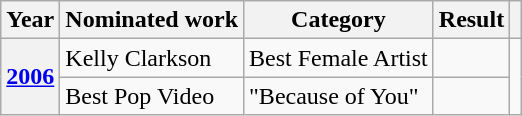<table class="wikitable plainrowheaders">
<tr>
<th>Year</th>
<th>Nominated work</th>
<th>Category</th>
<th>Result</th>
<th></th>
</tr>
<tr>
<th scope="row" rowspan="2"><a href='#'>2006</a></th>
<td>Kelly Clarkson</td>
<td>Best Female Artist</td>
<td></td>
<td align="center" rowspan="2"></td>
</tr>
<tr>
<td>Best Pop Video</td>
<td>"Because of You"</td>
<td></td>
</tr>
</table>
